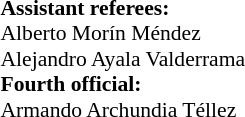<table width=50% style="font-size: 90%">
<tr>
<td><br><strong>Assistant referees:</strong>
<br> Alberto Morín Méndez 
<br> Alejandro Ayala Valderrama 
<br><strong>Fourth official:</strong>
<br> Armando Archundia Téllez</td>
</tr>
</table>
